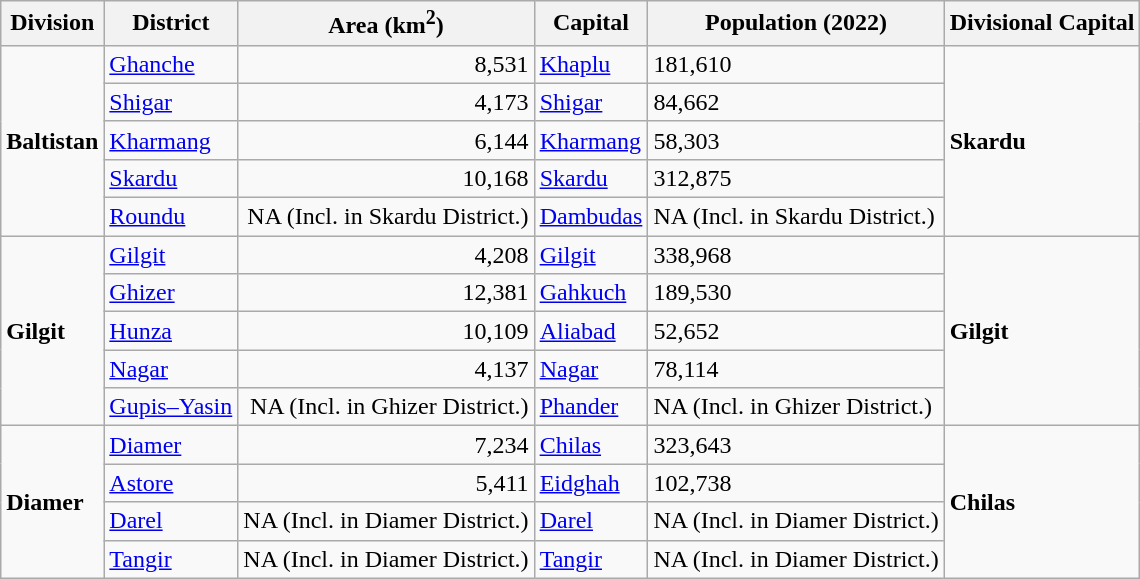<table class="sortable wikitable">
<tr>
<th>Division</th>
<th>District</th>
<th>Area (km<sup>2</sup>)</th>
<th>Capital</th>
<th>Population (2022)</th>
<th>Divisional Capital</th>
</tr>
<tr>
<td rowspan="5"><strong>Baltistan</strong></td>
<td><a href='#'>Ghanche</a></td>
<td align="right">8,531</td>
<td><a href='#'>Khaplu</a></td>
<td>181,610</td>
<td rowspan="5"><strong>Skardu</strong></td>
</tr>
<tr>
<td><a href='#'>Shigar</a></td>
<td align="right">4,173</td>
<td><a href='#'>Shigar</a></td>
<td>84,662</td>
</tr>
<tr>
<td><a href='#'>Kharmang</a></td>
<td align="right">6,144</td>
<td><a href='#'>Kharmang</a></td>
<td>58,303</td>
</tr>
<tr>
<td><a href='#'>Skardu</a></td>
<td align="right">10,168</td>
<td><a href='#'>Skardu</a></td>
<td>312,875</td>
</tr>
<tr>
<td><a href='#'>Roundu</a></td>
<td align="right">NA (Incl. in Skardu District.)</td>
<td><a href='#'>Dambudas</a></td>
<td>NA (Incl. in Skardu District.)</td>
</tr>
<tr>
<td rowspan="5"><strong>Gilgit</strong></td>
<td><a href='#'>Gilgit</a></td>
<td align="right">4,208</td>
<td><a href='#'>Gilgit</a></td>
<td>338,968</td>
<td rowspan="5"><strong>Gilgit</strong></td>
</tr>
<tr>
<td><a href='#'>Ghizer</a></td>
<td align="right">12,381</td>
<td><a href='#'>Gahkuch</a></td>
<td>189,530</td>
</tr>
<tr>
<td><a href='#'>Hunza</a></td>
<td align="right">10,109</td>
<td><a href='#'>Aliabad</a></td>
<td>52,652</td>
</tr>
<tr>
<td><a href='#'>Nagar</a></td>
<td align="right">4,137</td>
<td><a href='#'>Nagar</a></td>
<td>78,114</td>
</tr>
<tr>
<td><a href='#'>Gupis–Yasin</a></td>
<td align="right">NA (Incl. in Ghizer District.)</td>
<td><a href='#'>Phander</a></td>
<td>NA (Incl. in Ghizer District.)</td>
</tr>
<tr>
<td rowspan="4"><strong>Diamer</strong></td>
<td><a href='#'>Diamer</a></td>
<td align="right">7,234</td>
<td><a href='#'>Chilas</a></td>
<td>323,643</td>
<td rowspan="4"><strong>Chilas</strong></td>
</tr>
<tr>
<td><a href='#'>Astore</a></td>
<td align="right">5,411</td>
<td><a href='#'>Eidghah</a></td>
<td>102,738</td>
</tr>
<tr>
<td><a href='#'>Darel</a></td>
<td align="right">NA (Incl. in Diamer District.)</td>
<td><a href='#'>Darel</a></td>
<td>NA (Incl. in Diamer District.)</td>
</tr>
<tr>
<td><a href='#'>Tangir</a></td>
<td align="right">NA (Incl. in Diamer District.)</td>
<td><a href='#'>Tangir</a></td>
<td>NA (Incl. in Diamer District.)</td>
</tr>
</table>
